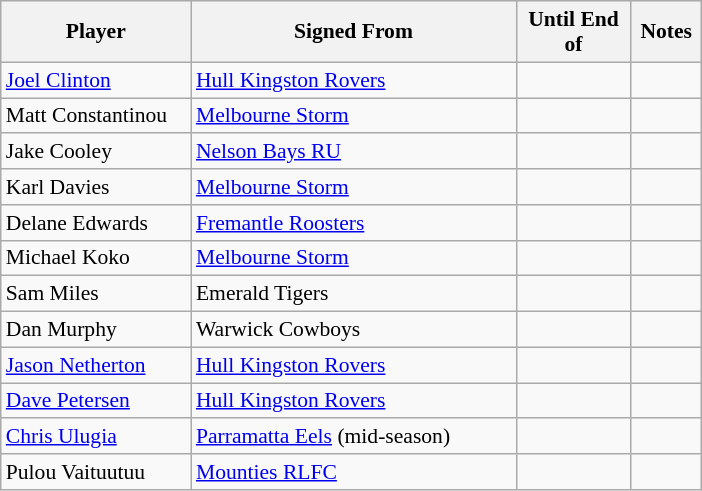<table class="wikitable" style="font-size:90%">
<tr style="background:#efefef;">
<th style="width:120px;">Player</th>
<th style="width:210px;">Signed From</th>
<th style="width:70px;">Until End of</th>
<th style="width:40px;">Notes</th>
</tr>
<tr>
<td><a href='#'>Joel Clinton</a></td>
<td> <a href='#'>Hull Kingston Rovers</a></td>
<td></td>
<td></td>
</tr>
<tr>
<td>Matt Constantinou</td>
<td> <a href='#'>Melbourne Storm</a></td>
<td></td>
<td></td>
</tr>
<tr>
<td>Jake Cooley</td>
<td> <a href='#'>Nelson Bays RU</a></td>
<td></td>
<td></td>
</tr>
<tr>
<td>Karl Davies</td>
<td> <a href='#'>Melbourne Storm</a></td>
<td></td>
<td></td>
</tr>
<tr>
<td>Delane Edwards</td>
<td> <a href='#'>Fremantle Roosters</a></td>
<td></td>
<td></td>
</tr>
<tr>
<td>Michael Koko</td>
<td> <a href='#'>Melbourne Storm</a></td>
<td></td>
<td></td>
</tr>
<tr>
<td>Sam Miles</td>
<td> Emerald Tigers</td>
<td></td>
<td></td>
</tr>
<tr>
<td>Dan Murphy</td>
<td> Warwick Cowboys</td>
<td></td>
<td></td>
</tr>
<tr>
<td><a href='#'>Jason Netherton</a></td>
<td> <a href='#'>Hull Kingston Rovers</a></td>
<td></td>
<td></td>
</tr>
<tr>
<td><a href='#'>Dave Petersen</a></td>
<td> <a href='#'>Hull Kingston Rovers</a></td>
<td></td>
<td></td>
</tr>
<tr>
<td><a href='#'>Chris Ulugia</a></td>
<td> <a href='#'>Parramatta Eels</a> (mid-season)</td>
<td></td>
<td></td>
</tr>
<tr>
<td>Pulou Vaituutuu</td>
<td> <a href='#'>Mounties RLFC</a></td>
<td></td>
<td></td>
</tr>
</table>
